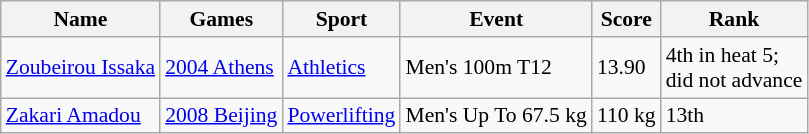<table class="wikitable sortable" style="font-size:90%">
<tr>
<th>Name</th>
<th>Games</th>
<th>Sport</th>
<th>Event</th>
<th>Score</th>
<th>Rank</th>
</tr>
<tr>
<td><a href='#'>Zoubeirou Issaka</a></td>
<td><a href='#'>2004 Athens</a></td>
<td><a href='#'>Athletics</a></td>
<td>Men's 100m T12</td>
<td>13.90</td>
<td>4th in heat 5;<br> did not advance</td>
</tr>
<tr>
<td><a href='#'>Zakari Amadou</a></td>
<td><a href='#'>2008 Beijing</a></td>
<td><a href='#'>Powerlifting</a></td>
<td>Men's Up To 67.5 kg</td>
<td>110 kg</td>
<td>13th</td>
</tr>
</table>
